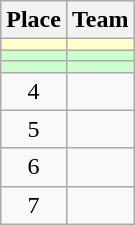<table class="wikitable">
<tr>
<th>Place</th>
<th>Team</th>
</tr>
<tr bgcolor=#ffffcc>
<td align=center></td>
<td></td>
</tr>
<tr bgcolor=#ccffcc>
<td align=center></td>
<td></td>
</tr>
<tr bgcolor=#ccffcc>
<td align=center></td>
<td></td>
</tr>
<tr>
<td align=center>4</td>
<td></td>
</tr>
<tr>
<td align=center>5</td>
<td></td>
</tr>
<tr>
<td align=center>6</td>
<td></td>
</tr>
<tr>
<td align=center>7</td>
<td></td>
</tr>
</table>
